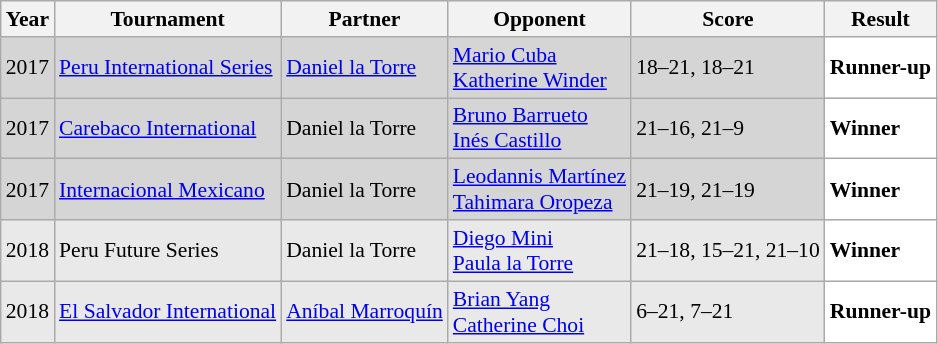<table class="sortable wikitable" style="font-size: 90%;">
<tr>
<th>Year</th>
<th>Tournament</th>
<th>Partner</th>
<th>Opponent</th>
<th>Score</th>
<th>Result</th>
</tr>
<tr style="background:#D5D5D5">
<td align="center">2017</td>
<td align="left"><a href='#'>Peru International Series</a></td>
<td align="left"> <a href='#'>Daniel la Torre</a></td>
<td align="left"> <a href='#'>Mario Cuba</a> <br>  <a href='#'>Katherine Winder</a></td>
<td align="left">18–21, 18–21</td>
<td style="text-align:left; background:white"> <strong>Runner-up</strong></td>
</tr>
<tr style="background:#D5D5D5">
<td align="center">2017</td>
<td align="left"><a href='#'>Carebaco International</a></td>
<td align="left"> Daniel la Torre</td>
<td align="left"> <a href='#'>Bruno Barrueto</a> <br>  <a href='#'>Inés Castillo</a></td>
<td align="left">21–16, 21–9</td>
<td style="text-align:left; background:white"> <strong>Winner</strong></td>
</tr>
<tr style="background:#D5D5D5">
<td align="center">2017</td>
<td align="left"><a href='#'>Internacional Mexicano</a></td>
<td align="left"> Daniel la Torre</td>
<td align="left"> <a href='#'>Leodannis Martínez</a> <br>  <a href='#'>Tahimara Oropeza</a></td>
<td align="left">21–19, 21–19</td>
<td style="text-align:left; background:white"> <strong>Winner</strong></td>
</tr>
<tr style="background:#E9E9E9">
<td align="center">2018</td>
<td align="left">Peru Future Series</td>
<td align="left"> Daniel la Torre</td>
<td align="left"> <a href='#'>Diego Mini</a> <br>  <a href='#'>Paula la Torre</a></td>
<td align="left">21–18, 15–21, 21–10</td>
<td style="text-align:left; background:white"> <strong>Winner</strong></td>
</tr>
<tr style="background:#E9E9E9">
<td align="center">2018</td>
<td align="left"><a href='#'>El Salvador International</a></td>
<td align="left"> <a href='#'>Aníbal Marroquín</a></td>
<td align="left"> <a href='#'>Brian Yang</a> <br>  <a href='#'>Catherine Choi</a></td>
<td align="left">6–21, 7–21</td>
<td style="text-align:left; background:white"> <strong>Runner-up</strong></td>
</tr>
</table>
